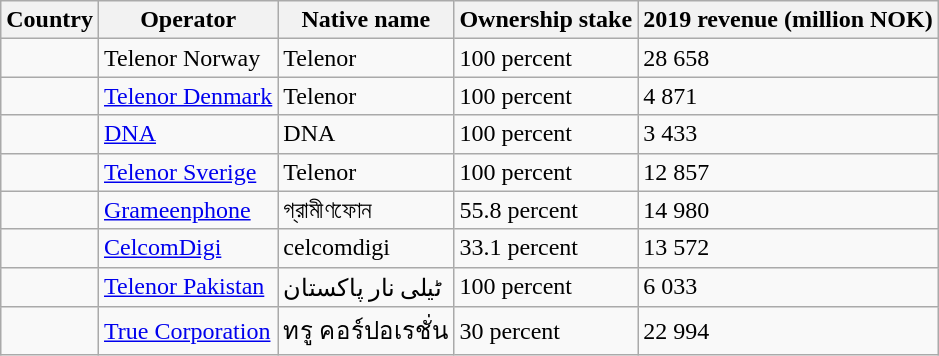<table class="wikitable sortable">
<tr>
<th>Country</th>
<th>Operator</th>
<th>Native name</th>
<th>Ownership stake</th>
<th>2019 revenue (million NOK)</th>
</tr>
<tr>
<td></td>
<td>Telenor Norway</td>
<td>Telenor</td>
<td>100 percent</td>
<td>28 658</td>
</tr>
<tr>
<td></td>
<td><a href='#'>Telenor Denmark</a></td>
<td>Telenor</td>
<td>100 percent</td>
<td>4 871</td>
</tr>
<tr>
<td></td>
<td><a href='#'>DNA</a></td>
<td>DNA</td>
<td>100 percent</td>
<td>3 433</td>
</tr>
<tr>
<td></td>
<td><a href='#'>Telenor Sverige</a></td>
<td>Telenor</td>
<td>100 percent</td>
<td>12 857</td>
</tr>
<tr>
<td></td>
<td><a href='#'>Grameenphone</a></td>
<td>গ্রামীণফোন</td>
<td>55.8 percent</td>
<td>14 980</td>
</tr>
<tr>
<td></td>
<td><a href='#'>CelcomDigi</a></td>
<td>celcomdigi</td>
<td>33.1 percent</td>
<td>13 572</td>
</tr>
<tr>
<td></td>
<td><a href='#'>Telenor Pakistan</a></td>
<td>ٹیلی نار پاکستان</td>
<td>100 percent</td>
<td>6 033</td>
</tr>
<tr>
<td></td>
<td><a href='#'>True Corporation</a></td>
<td>ทรู คอร์ปอเรชั่น</td>
<td>30 percent</td>
<td>22 994</td>
</tr>
</table>
